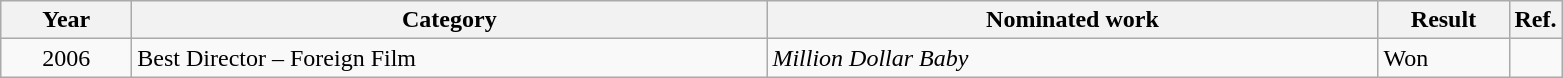<table class=wikitable>
<tr>
<th scope="col" style="width:5em;">Year</th>
<th scope="col" style="width:26em;">Category</th>
<th scope="col" style="width:25em;">Nominated work</th>
<th scope="col" style="width:5em;">Result</th>
<th>Ref.</th>
</tr>
<tr>
<td style="text-align:center;">2006</td>
<td>Best Director – Foreign Film</td>
<td><em>Million Dollar Baby</em></td>
<td>Won</td>
<td></td>
</tr>
</table>
